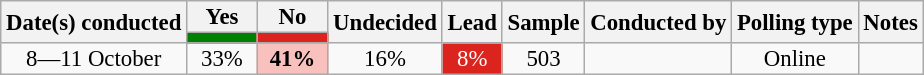<table class="wikitable sortable mw-datatable" style="text-align:center;font-size:95%;line-height:14px">
<tr>
<th rowspan="2">Date(s) conducted</th>
<th>Yes</th>
<th>No</th>
<th rowspan="2">Undecided</th>
<th rowspan="2">Lead</th>
<th rowspan="2">Sample</th>
<th rowspan="2">Conducted by</th>
<th rowspan="2">Polling type</th>
<th rowspan="2">Notes</th>
</tr>
<tr>
<th data-sort-="" style="background:green; color:white; width:40px;" type="number"></th>
<th data-sort-="" style="background:#dc241f; color:white; width:40px;" type="number"></th>
</tr>
<tr>
<td data-sort-value="2021-10-11">8—11 October</td>
<td>33%</td>
<td style="background: rgb(248, 193, 190);"><strong>41%</strong></td>
<td>16%</td>
<td style="background: rgb(220, 36, 31); color: white;">8%</td>
<td>503</td>
<td></td>
<td>Online</td>
<td></td>
</tr>
</table>
